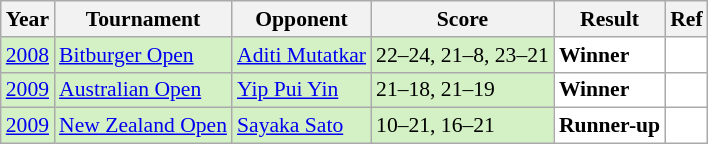<table class="sortable wikitable" style="font-size: 90%">
<tr>
<th>Year</th>
<th>Tournament</th>
<th>Opponent</th>
<th>Score</th>
<th>Result</th>
<th>Ref</th>
</tr>
<tr style="background:#D4F1C5">
<td align="center"><a href='#'>2008</a></td>
<td align="left"><a href='#'>Bitburger Open</a></td>
<td align="left"> <a href='#'>Aditi Mutatkar</a></td>
<td align="left">22–24, 21–8, 23–21</td>
<td style="text-align:left; background:white"> <strong>Winner</strong></td>
<td style="text-align:center; background:white"></td>
</tr>
<tr style="background:#D4F1C5">
<td align="center"><a href='#'>2009</a></td>
<td align="left"><a href='#'>Australian Open</a></td>
<td align="left"> <a href='#'>Yip Pui Yin</a></td>
<td align="left">21–18, 21–19</td>
<td style="text-align:left; background:white"> <strong>Winner</strong></td>
<td style="text-align:center; background:white"></td>
</tr>
<tr style="background:#D4F1C5">
<td align="center"><a href='#'>2009</a></td>
<td align="left"><a href='#'>New Zealand Open</a></td>
<td align="left"> <a href='#'>Sayaka Sato</a></td>
<td align="left">10–21, 16–21</td>
<td style="text-align:left; background:white"> <strong>Runner-up</strong></td>
<td style="text-align:center; background:white"></td>
</tr>
</table>
